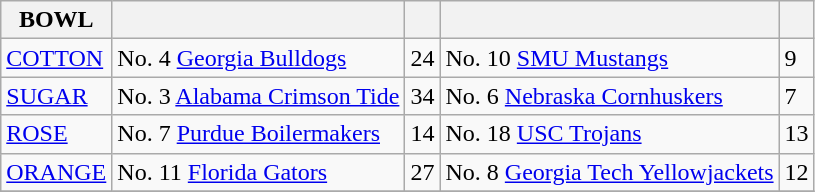<table class="wikitable">
<tr>
<th>BOWL</th>
<th></th>
<th></th>
<th></th>
<th></th>
</tr>
<tr>
<td><a href='#'>COTTON</a></td>
<td>No. 4 <a href='#'>Georgia Bulldogs</a></td>
<td>24</td>
<td>No. 10 <a href='#'>SMU Mustangs</a></td>
<td>9</td>
</tr>
<tr>
<td><a href='#'>SUGAR</a></td>
<td>No. 3 <a href='#'>Alabama Crimson Tide</a></td>
<td>34</td>
<td>No. 6 <a href='#'>Nebraska Cornhuskers</a></td>
<td>7</td>
</tr>
<tr>
<td><a href='#'>ROSE</a></td>
<td>No. 7 <a href='#'>Purdue Boilermakers</a></td>
<td>14</td>
<td>No. 18 <a href='#'>USC Trojans</a></td>
<td>13</td>
</tr>
<tr>
<td><a href='#'>ORANGE</a></td>
<td>No. 11 <a href='#'>Florida Gators</a></td>
<td>27</td>
<td>No. 8 <a href='#'>Georgia Tech Yellowjackets</a></td>
<td>12</td>
</tr>
<tr>
</tr>
</table>
